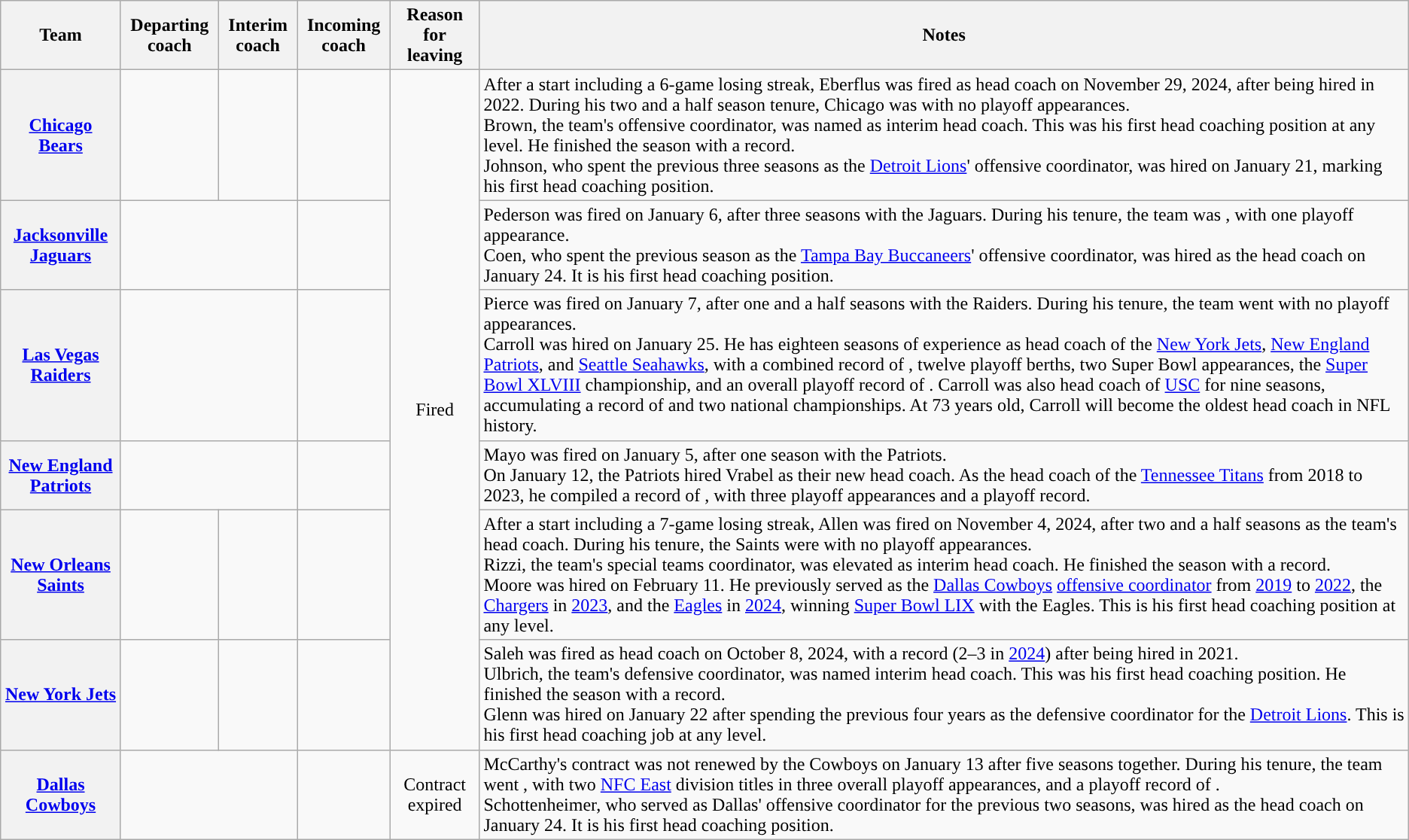<table class="wikitable sortable plainrowheaders">
<tr>
<th scope="col">Team</th>
<th scope="col">Departing coach</th>
<th scope="col">Interim coach</th>
<th scope="col">Incoming coach</th>
<th scope="col" class="unsortable">Reason for leaving</th>
<th scope="col" class="unsortable">Notes</th>
</tr>
<tr>
<th scope="row" style="text-align:center;"><a href='#'>Chicago Bears</a></th>
<td style="text-align:center;"></td>
<td style="text-align:center;"></td>
<td style="text-align:center;"></td>
<td rowspan="6" style="text-align:center;">Fired</td>
<td>After a  start including a 6-game losing streak, Eberflus was fired as head coach on November 29, 2024, after being hired in 2022. During his two and a half season tenure, Chicago was  with no playoff appearances.<br>Brown, the team's offensive coordinator, was named as interim head coach. This was his first head coaching position at any level. He finished the season with a  record.<br>Johnson, who spent the previous three seasons as the <a href='#'>Detroit Lions</a>' offensive coordinator, was hired on January 21, marking his first head coaching position.</td>
</tr>
<tr>
<th scope="row" style="text-align:center;"><a href='#'>Jacksonville Jaguars</a></th>
<td style="text-align:center;" colspan="2"></td>
<td style="text-align:center;"></td>
<td>Pederson was fired on January 6, after three seasons with the Jaguars. During his tenure, the team was , with one playoff appearance.<br>Coen, who spent the previous season as the <a href='#'>Tampa Bay Buccaneers</a>' offensive coordinator, was hired as the head coach on January 24. It is his first head coaching position.</td>
</tr>
<tr>
<th scope="row" style="text-align:center;"><a href='#'>Las Vegas Raiders</a></th>
<td style="text-align:center;" colspan="2"></td>
<td style="text-align:center;"></td>
<td>Pierce was fired on January 7, after one and a half seasons with the Raiders. During his tenure, the team went  with no playoff appearances.<br>Carroll was hired on January 25. He has eighteen seasons of experience as head coach of the <a href='#'>New York Jets</a>, <a href='#'>New England Patriots</a>, and <a href='#'>Seattle Seahawks</a>, with a combined record of , twelve playoff berths, two Super Bowl appearances, the <a href='#'>Super Bowl XLVIII</a> championship, and an overall playoff record of . Carroll was also head coach of <a href='#'>USC</a> for nine seasons, accumulating a record of  and two national championships. At 73 years old, Carroll will become the oldest head coach in NFL history.</td>
</tr>
<tr>
<th scope="row" style="text-align:center;"><a href='#'>New England Patriots</a></th>
<td style="text-align:center;" colspan="2"></td>
<td style="text-align:center;"></td>
<td>Mayo was fired on January 5, after one  season with the Patriots.<br>On January 12, the Patriots hired Vrabel as their new head coach. As the head coach of the <a href='#'>Tennessee Titans</a> from 2018 to 2023, he compiled a record of , with three playoff appearances and a  playoff record.</td>
</tr>
<tr>
<th scope="row" style="text-align:center;"><a href='#'>New Orleans Saints</a></th>
<td style="text-align:center;"></td>
<td style="text-align:center;"></td>
<td style="text-align:center;"></td>
<td>After a  start including a 7-game losing streak, Allen was fired on November 4, 2024, after two and a half seasons as the team's head coach. During his tenure, the Saints were  with no playoff appearances.<br>Rizzi, the team's special teams coordinator, was elevated as interim head coach. He finished the season with a  record.<br>Moore was hired on February 11. He previously served as the <a href='#'>Dallas Cowboys</a> <a href='#'>offensive coordinator</a> from <a href='#'>2019</a> to <a href='#'>2022</a>, the <a href='#'>Chargers</a> in <a href='#'>2023</a>, and the <a href='#'>Eagles</a> in <a href='#'>2024</a>, winning <a href='#'>Super Bowl LIX</a> with the Eagles. This is his first head coaching position at any level.</td>
</tr>
<tr>
<th scope="row" style="text-align:center;"><a href='#'>New York Jets</a></th>
<td style="text-align:center;"></td>
<td style="text-align:center;"></td>
<td style="text-align:center;"></td>
<td>Saleh was fired as head coach on October 8, 2024, with a  record (2–3 in <a href='#'>2024</a>) after being hired in 2021.<br>Ulbrich, the team's defensive coordinator, was named interim head coach. This was his first head coaching position. He finished the season with a  record.<br>Glenn was hired on January 22 after spending the previous four years as the defensive coordinator for the <a href='#'>Detroit Lions</a>. This is his first head coaching job at any level.</td>
</tr>
<tr>
<th scope="row" style="text-align:center;"><a href='#'>Dallas Cowboys</a></th>
<td style="text-align:center;" colspan="2"></td>
<td style="text-align:center;"></td>
<td style="text-align:center;">Contract expired</td>
<td>McCarthy's contract was not renewed by the Cowboys on January 13 after five seasons together. During his tenure, the team went , with two <a href='#'>NFC East</a> division titles in three overall playoff appearances, and a playoff record of .<br>Schottenheimer, who served as Dallas' offensive coordinator for the previous two seasons, was hired as the head coach on January 24. It is his first head coaching position.</td>
</tr>
</table>
